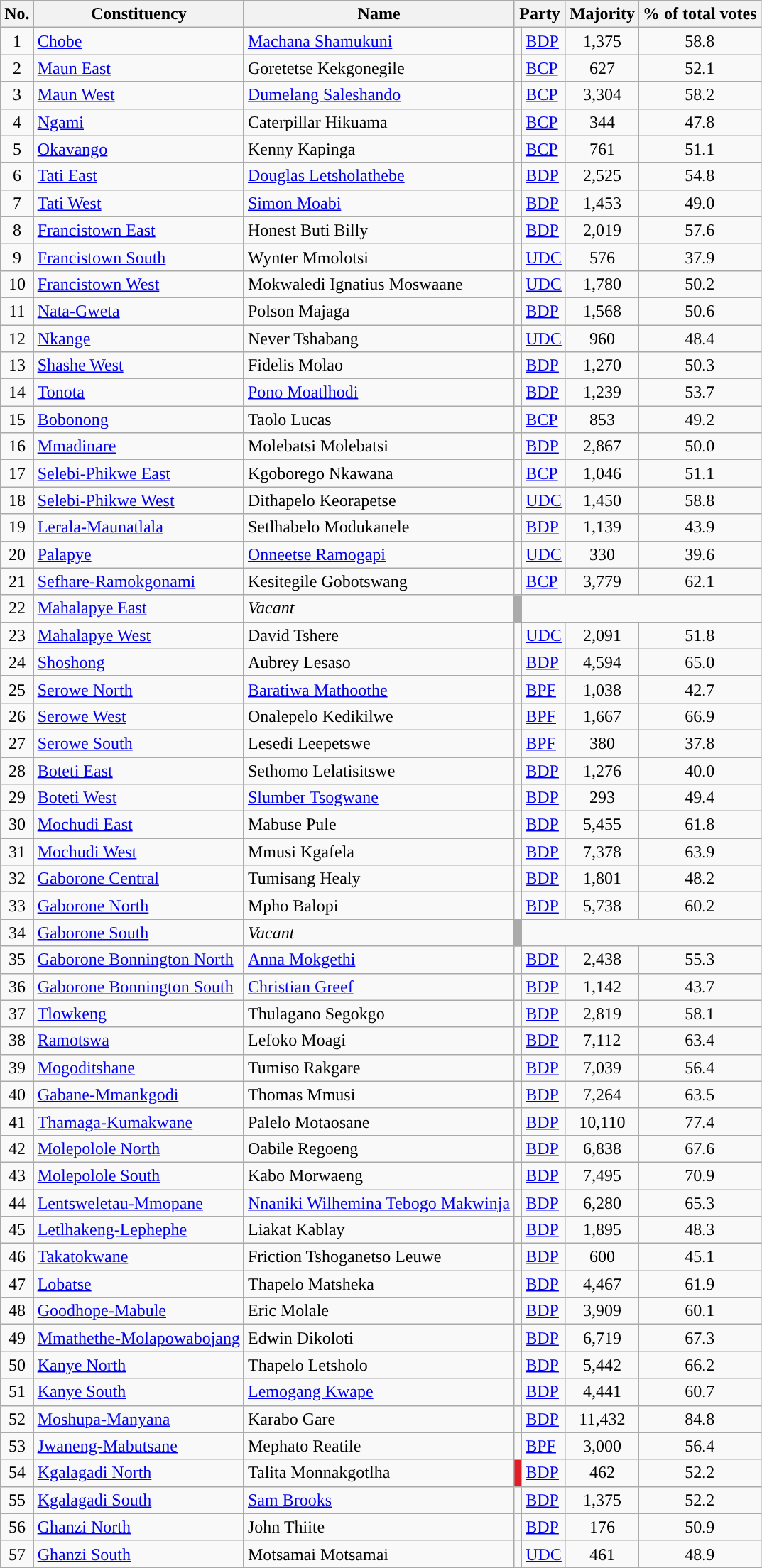<table class="wikitable sortable">
<tr>
<th class="unsortable">No.</th>
<th>Constituency</th>
<th>Name</th>
<th colspan=2>Party</th>
<th data-sort-type="number">Majority</th>
<th data-sort-type="number">% of total votes</th>
</tr>
<tr>
<td align="center">1</td>
<td><a href='#'>Chobe</a></td>
<td><a href='#'>Machana Shamukuni</a></td>
<td style="background:"></td>
<td><a href='#'>BDP</a></td>
<td align="center">1,375</td>
<td align="center">58.8</td>
</tr>
<tr>
<td align="center">2</td>
<td><a href='#'>Maun East</a></td>
<td>Goretetse Kekgonegile</td>
<td style="background:"></td>
<td><a href='#'>BCP</a></td>
<td align="center">627</td>
<td align="center">52.1</td>
</tr>
<tr>
<td align="center">3</td>
<td><a href='#'>Maun West</a></td>
<td><a href='#'>Dumelang Saleshando</a></td>
<td style="background:"></td>
<td><a href='#'>BCP</a></td>
<td align="center">3,304</td>
<td align="center">58.2</td>
</tr>
<tr>
<td align="center">4</td>
<td><a href='#'>Ngami</a></td>
<td>Caterpillar Hikuama</td>
<td style="background:"></td>
<td><a href='#'>BCP</a></td>
<td align="center">344</td>
<td align="center">47.8</td>
</tr>
<tr>
<td align="center">5</td>
<td><a href='#'>Okavango</a></td>
<td>Kenny Kapinga</td>
<td style="background:"></td>
<td><a href='#'>BCP</a></td>
<td align="center">761</td>
<td align="center">51.1</td>
</tr>
<tr>
<td align="center">6</td>
<td><a href='#'>Tati East</a></td>
<td><a href='#'>Douglas Letsholathebe</a></td>
<td style="background:"></td>
<td><a href='#'>BDP</a></td>
<td align="center">2,525</td>
<td align="center">54.8</td>
</tr>
<tr>
<td align="center">7</td>
<td><a href='#'>Tati West</a></td>
<td><a href='#'>Simon Moabi</a></td>
<td style="background:"></td>
<td><a href='#'>BDP</a></td>
<td align="center">1,453</td>
<td align="center">49.0</td>
</tr>
<tr>
<td align="center">8</td>
<td><a href='#'>Francistown East</a></td>
<td>Honest Buti Billy</td>
<td style="background:"></td>
<td><a href='#'>BDP</a></td>
<td align="center">2,019</td>
<td align="center">57.6</td>
</tr>
<tr>
<td align="center">9</td>
<td><a href='#'>Francistown South</a></td>
<td>Wynter Mmolotsi</td>
<td style="background:"></td>
<td><a href='#'>UDC</a></td>
<td align="center">576</td>
<td align="center">37.9</td>
</tr>
<tr>
<td align="center">10</td>
<td><a href='#'>Francistown West</a></td>
<td>Mokwaledi Ignatius Moswaane</td>
<td style="background:"></td>
<td><a href='#'>UDC</a></td>
<td align="center">1,780</td>
<td align="center">50.2</td>
</tr>
<tr>
<td align="center">11</td>
<td><a href='#'>Nata-Gweta</a></td>
<td>Polson Majaga</td>
<td style="background:"></td>
<td><a href='#'>BDP</a></td>
<td align="center">1,568</td>
<td align="center">50.6</td>
</tr>
<tr>
<td align="center">12</td>
<td><a href='#'>Nkange</a></td>
<td>Never Tshabang</td>
<td style="background:"></td>
<td><a href='#'>UDC</a></td>
<td align="center">960</td>
<td align="center">48.4</td>
</tr>
<tr>
<td align="center">13</td>
<td><a href='#'>Shashe West</a></td>
<td>Fidelis Molao</td>
<td style="background:"></td>
<td><a href='#'>BDP</a></td>
<td align="center">1,270</td>
<td align="center">50.3</td>
</tr>
<tr>
<td align="center">14</td>
<td><a href='#'>Tonota</a></td>
<td><a href='#'>Pono Moatlhodi</a></td>
<td style="background:"></td>
<td><a href='#'>BDP</a></td>
<td align="center">1,239</td>
<td align="center">53.7</td>
</tr>
<tr>
<td align="center">15</td>
<td><a href='#'>Bobonong</a></td>
<td>Taolo Lucas</td>
<td style="background:"></td>
<td><a href='#'>BCP</a></td>
<td align="center">853</td>
<td align="center">49.2</td>
</tr>
<tr>
<td align="center">16</td>
<td><a href='#'>Mmadinare</a></td>
<td>Molebatsi Molebatsi</td>
<td style="background:"></td>
<td><a href='#'>BDP</a></td>
<td align="center">2,867</td>
<td align="center">50.0</td>
</tr>
<tr>
<td align="center">17</td>
<td><a href='#'>Selebi-Phikwe East</a></td>
<td>Kgoborego Nkawana</td>
<td style="background:"></td>
<td><a href='#'>BCP</a></td>
<td align="center">1,046</td>
<td align="center">51.1</td>
</tr>
<tr>
<td align="center">18</td>
<td><a href='#'>Selebi-Phikwe West</a></td>
<td>Dithapelo Keorapetse</td>
<td style="background:"></td>
<td><a href='#'>UDC</a></td>
<td align="center">1,450</td>
<td align="center">58.8</td>
</tr>
<tr>
<td align="center">19</td>
<td><a href='#'>Lerala-Maunatlala</a></td>
<td>Setlhabelo Modukanele</td>
<td style="background:"></td>
<td><a href='#'>BDP</a></td>
<td align="center">1,139</td>
<td align="center">43.9</td>
</tr>
<tr>
<td align="center">20</td>
<td><a href='#'>Palapye</a></td>
<td><a href='#'>Onneetse Ramogapi</a></td>
<td style="background:"></td>
<td><a href='#'>UDC</a></td>
<td align="center">330</td>
<td align="center">39.6</td>
</tr>
<tr>
<td align="center">21</td>
<td><a href='#'>Sefhare-Ramokgonami</a></td>
<td>Kesitegile Gobotswang</td>
<td style="background:"></td>
<td><a href='#'>BCP</a></td>
<td align="center">3,779</td>
<td align="center">62.1</td>
</tr>
<tr>
<td align="center">22</td>
<td><a href='#'>Mahalapye East</a></td>
<td><em>Vacant</em></td>
<td style="background:#AAAAAA"></td>
<td colspan="3"></td>
</tr>
<tr>
<td align="center">23</td>
<td><a href='#'>Mahalapye West</a></td>
<td>David Tshere</td>
<td style="background:"></td>
<td><a href='#'>UDC</a></td>
<td align="center">2,091</td>
<td align="center">51.8</td>
</tr>
<tr>
<td align="center">24</td>
<td><a href='#'>Shoshong</a></td>
<td>Aubrey Lesaso</td>
<td style="background:"></td>
<td><a href='#'>BDP</a></td>
<td align="center">4,594</td>
<td align="center">65.0</td>
</tr>
<tr>
<td align="center">25</td>
<td><a href='#'>Serowe North</a></td>
<td><a href='#'>Baratiwa Mathoothe</a></td>
<td style="background:"></td>
<td><a href='#'>BPF</a></td>
<td align="center">1,038</td>
<td align="center">42.7</td>
</tr>
<tr>
<td align="center">26</td>
<td><a href='#'>Serowe West</a></td>
<td>Onalepelo Kedikilwe</td>
<td style="background:"></td>
<td><a href='#'>BPF</a></td>
<td align="center">1,667</td>
<td align="center">66.9</td>
</tr>
<tr>
<td align="center">27</td>
<td><a href='#'>Serowe South</a></td>
<td>Lesedi Leepetswe</td>
<td style="background:"></td>
<td><a href='#'>BPF</a></td>
<td align="center">380</td>
<td align="center">37.8</td>
</tr>
<tr>
<td align="center">28</td>
<td><a href='#'>Boteti East</a></td>
<td>Sethomo Lelatisitswe</td>
<td style="background:"></td>
<td><a href='#'>BDP</a></td>
<td align="center">1,276</td>
<td align="center">40.0</td>
</tr>
<tr>
<td align="center">29</td>
<td><a href='#'>Boteti West</a></td>
<td><a href='#'>Slumber Tsogwane</a></td>
<td style="background:"></td>
<td><a href='#'>BDP</a></td>
<td align="center">293</td>
<td align="center">49.4</td>
</tr>
<tr>
<td align="center">30</td>
<td><a href='#'>Mochudi East</a></td>
<td>Mabuse Pule</td>
<td style="background:"></td>
<td><a href='#'>BDP</a></td>
<td align="center">5,455</td>
<td align="center">61.8</td>
</tr>
<tr>
<td align="center">31</td>
<td><a href='#'>Mochudi West</a></td>
<td>Mmusi Kgafela</td>
<td style="background:"></td>
<td><a href='#'>BDP</a></td>
<td align="center">7,378</td>
<td align="center">63.9</td>
</tr>
<tr>
<td align="center">32</td>
<td><a href='#'>Gaborone Central</a></td>
<td>Tumisang Healy</td>
<td style="background:"></td>
<td><a href='#'>BDP</a></td>
<td align="center">1,801</td>
<td align="center">48.2</td>
</tr>
<tr>
<td align="center">33</td>
<td><a href='#'>Gaborone North</a></td>
<td>Mpho Balopi</td>
<td style="background:"></td>
<td><a href='#'>BDP</a></td>
<td align="center">5,738</td>
<td align="center">60.2</td>
</tr>
<tr>
<td align="center">34</td>
<td><a href='#'>Gaborone South</a></td>
<td><em>Vacant</em></td>
<td style="background:#AAAAAA"></td>
<td colspan="3"></td>
</tr>
<tr>
<td align="center">35</td>
<td><a href='#'>Gaborone Bonnington North</a></td>
<td><a href='#'>Anna Mokgethi</a></td>
<td style="background:"></td>
<td><a href='#'>BDP</a></td>
<td align="center">2,438</td>
<td align="center">55.3</td>
</tr>
<tr>
<td align="center">36</td>
<td><a href='#'>Gaborone Bonnington South</a></td>
<td><a href='#'>Christian Greef</a></td>
<td style="background:"></td>
<td><a href='#'>BDP</a></td>
<td align="center">1,142</td>
<td align="center">43.7</td>
</tr>
<tr>
<td align="center">37</td>
<td><a href='#'>Tlowkeng</a></td>
<td>Thulagano Segokgo</td>
<td style="background:"></td>
<td><a href='#'>BDP</a></td>
<td align="center">2,819</td>
<td align="center">58.1</td>
</tr>
<tr>
<td align="center">38</td>
<td><a href='#'>Ramotswa</a></td>
<td>Lefoko Moagi</td>
<td style="background:"></td>
<td><a href='#'>BDP</a></td>
<td align="center">7,112</td>
<td align="center">63.4</td>
</tr>
<tr>
<td align="center">39</td>
<td><a href='#'>Mogoditshane</a></td>
<td>Tumiso Rakgare</td>
<td style="background:"></td>
<td><a href='#'>BDP</a></td>
<td align="center">7,039</td>
<td align="center">56.4</td>
</tr>
<tr>
<td align="center">40</td>
<td><a href='#'>Gabane-Mmankgodi</a></td>
<td>Thomas Mmusi</td>
<td style="background:"></td>
<td><a href='#'>BDP</a></td>
<td align="center">7,264</td>
<td align="center">63.5</td>
</tr>
<tr>
<td align="center">41</td>
<td><a href='#'>Thamaga-Kumakwane</a></td>
<td>Palelo Motaosane</td>
<td style="background:"></td>
<td><a href='#'>BDP</a></td>
<td align="center">10,110</td>
<td align="center">77.4</td>
</tr>
<tr>
<td align="center">42</td>
<td><a href='#'>Molepolole North</a></td>
<td>Oabile Regoeng</td>
<td style="background:"></td>
<td><a href='#'>BDP</a></td>
<td align="center">6,838</td>
<td align="center">67.6</td>
</tr>
<tr>
<td align="center">43</td>
<td><a href='#'>Molepolole South</a></td>
<td>Kabo Morwaeng</td>
<td style="background:"></td>
<td><a href='#'>BDP</a></td>
<td align="center">7,495</td>
<td align="center">70.9</td>
</tr>
<tr>
<td align="center">44</td>
<td><a href='#'>Lentsweletau-Mmopane</a></td>
<td><a href='#'>Nnaniki Wilhemina Tebogo Makwinja</a></td>
<td style="background:"></td>
<td><a href='#'>BDP</a></td>
<td align="center">6,280</td>
<td align="center">65.3</td>
</tr>
<tr>
<td align="center">45</td>
<td><a href='#'>Letlhakeng-Lephephe</a></td>
<td>Liakat Kablay</td>
<td style="background:"></td>
<td><a href='#'>BDP</a></td>
<td align="center">1,895</td>
<td align="center">48.3</td>
</tr>
<tr>
<td align="center">46</td>
<td><a href='#'>Takatokwane</a></td>
<td>Friction Tshoganetso Leuwe</td>
<td style="background:"></td>
<td><a href='#'>BDP</a></td>
<td align="center">600</td>
<td align="center">45.1</td>
</tr>
<tr>
<td align="center">47</td>
<td><a href='#'>Lobatse</a></td>
<td>Thapelo Matsheka</td>
<td style="background:"></td>
<td><a href='#'>BDP</a></td>
<td align="center">4,467</td>
<td align="center">61.9</td>
</tr>
<tr>
<td align="center">48</td>
<td><a href='#'>Goodhope-Mabule</a></td>
<td>Eric Molale</td>
<td style="background:"></td>
<td><a href='#'>BDP</a></td>
<td align="center">3,909</td>
<td align="center">60.1</td>
</tr>
<tr>
<td align="center">49</td>
<td><a href='#'>Mmathethe-Molapowabojang</a></td>
<td>Edwin Dikoloti</td>
<td style="background:"></td>
<td><a href='#'>BDP</a></td>
<td align="center">6,719</td>
<td align="center">67.3</td>
</tr>
<tr>
<td align="center">50</td>
<td><a href='#'>Kanye North</a></td>
<td>Thapelo Letsholo</td>
<td style="background:"></td>
<td><a href='#'>BDP</a></td>
<td align="center">5,442</td>
<td align="center">66.2</td>
</tr>
<tr>
<td align="center">51</td>
<td><a href='#'>Kanye South</a></td>
<td><a href='#'>Lemogang Kwape</a></td>
<td style="background:"></td>
<td><a href='#'>BDP</a></td>
<td align="center">4,441</td>
<td align="center">60.7</td>
</tr>
<tr>
<td align="center">52</td>
<td><a href='#'>Moshupa-Manyana</a></td>
<td>Karabo Gare</td>
<td style="background:"></td>
<td><a href='#'>BDP</a></td>
<td align="center">11,432</td>
<td align="center">84.8</td>
</tr>
<tr>
<td align="center">53</td>
<td><a href='#'>Jwaneng-Mabutsane</a></td>
<td>Mephato Reatile</td>
<td style="background:"></td>
<td><a href='#'>BPF</a></td>
<td align="center">3,000</td>
<td align="center">56.4</td>
</tr>
<tr>
<td align="center">54</td>
<td><a href='#'>Kgalagadi North</a></td>
<td>Talita Monnakgotlha</td>
<td style="background:#E11E26"></td>
<td><a href='#'>BDP</a></td>
<td align="center">462</td>
<td align="center">52.2</td>
</tr>
<tr>
<td align="center">55</td>
<td><a href='#'>Kgalagadi South</a></td>
<td><a href='#'>Sam Brooks</a></td>
<td style="background:"></td>
<td><a href='#'>BDP</a></td>
<td align="center">1,375</td>
<td align="center">52.2</td>
</tr>
<tr>
<td align="center">56</td>
<td><a href='#'>Ghanzi North</a></td>
<td>John Thiite</td>
<td style="background:"></td>
<td><a href='#'>BDP</a></td>
<td align="center">176</td>
<td align="center">50.9</td>
</tr>
<tr>
<td align="center">57</td>
<td><a href='#'>Ghanzi South</a></td>
<td>Motsamai Motsamai</td>
<td style="background:"></td>
<td><a href='#'>UDC</a></td>
<td align="center">461</td>
<td align="center">48.9</td>
</tr>
<tr>
</tr>
</table>
